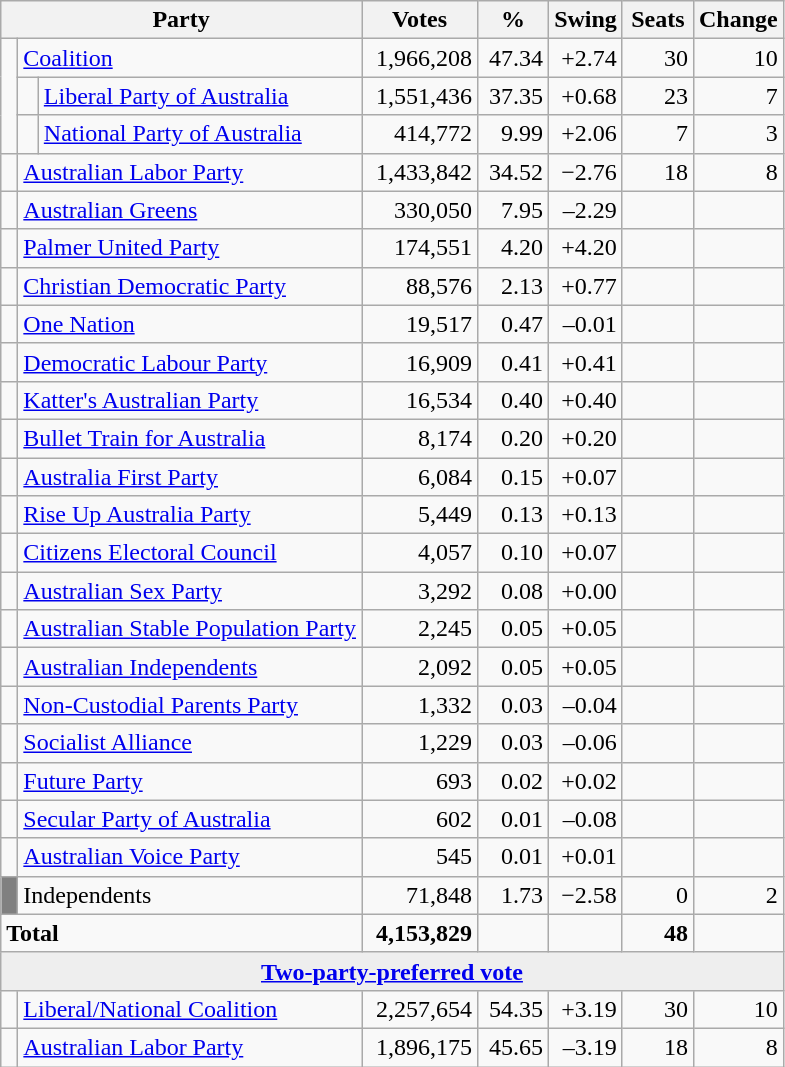<table class="wikitable">
<tr>
<th style="width:200px" colspan=3><strong>Party</strong></th>
<th style="width:70px; text-align:center;"><strong>Votes</strong></th>
<th style="width:40px; text-align:center;"><strong>%</strong></th>
<th style="width:40px; text-align:center;"><strong>Swing</strong></th>
<th style="width:40px; text-align:center;"><strong>Seats</strong></th>
<th style="width:40px; text-align:center;"><strong>Change</strong></th>
</tr>
<tr>
<td rowspan=3> </td>
<td colspan=2><a href='#'>Coalition</a></td>
<td align=right>1,966,208</td>
<td align=right>47.34</td>
<td align=right>+2.74</td>
<td align=right>30</td>
<td align=right> 10</td>
</tr>
<tr>
<td> </td>
<td><a href='#'>Liberal Party of Australia</a></td>
<td align=right>1,551,436</td>
<td align=right>37.35</td>
<td align=right>+0.68</td>
<td align=right>23</td>
<td align=right> 7</td>
</tr>
<tr>
<td> </td>
<td><a href='#'>National Party of Australia</a></td>
<td align=right>414,772</td>
<td align=right>9.99</td>
<td align=right>+2.06</td>
<td align=right>7</td>
<td align=right> 3</td>
</tr>
<tr>
<td> </td>
<td colspan=2><a href='#'>Australian Labor Party</a></td>
<td align=right>1,433,842</td>
<td align=right>34.52</td>
<td align=right>−2.76</td>
<td align=right>18</td>
<td align=right> 8</td>
</tr>
<tr>
<td> </td>
<td colspan=2><a href='#'>Australian Greens</a></td>
<td align=right>330,050</td>
<td align=right>7.95</td>
<td align=right>–2.29</td>
<td align=right></td>
<td align=right></td>
</tr>
<tr>
<td> </td>
<td colspan=2><a href='#'>Palmer United Party</a></td>
<td align=right>174,551</td>
<td align=right>4.20</td>
<td align=right>+4.20</td>
<td align=right></td>
<td align=right></td>
</tr>
<tr>
<td> </td>
<td colspan=2><a href='#'>Christian Democratic Party</a></td>
<td align=right>88,576</td>
<td align=right>2.13</td>
<td align=right>+0.77</td>
<td align=right></td>
<td align=right></td>
</tr>
<tr>
<td> </td>
<td colspan=2><a href='#'>One Nation</a></td>
<td align=right>19,517</td>
<td align=right>0.47</td>
<td align=right>–0.01</td>
<td align=right></td>
<td align=right></td>
</tr>
<tr>
<td> </td>
<td colspan=2><a href='#'>Democratic Labour Party</a></td>
<td align=right>16,909</td>
<td align=right>0.41</td>
<td align=right>+0.41</td>
<td align=right></td>
<td align=right></td>
</tr>
<tr>
<td> </td>
<td colspan=2><a href='#'>Katter's Australian Party</a></td>
<td align=right>16,534</td>
<td align=right>0.40</td>
<td align=right>+0.40</td>
<td align=right></td>
<td align=right></td>
</tr>
<tr>
<td> </td>
<td colspan=2><a href='#'>Bullet Train for Australia</a></td>
<td align=right>8,174</td>
<td align=right>0.20</td>
<td align=right>+0.20</td>
<td align=right></td>
<td align=right></td>
</tr>
<tr>
<td> </td>
<td colspan=2><a href='#'>Australia First Party</a></td>
<td align=right>6,084</td>
<td align=right>0.15</td>
<td align=right>+0.07</td>
<td align=right></td>
<td align=right></td>
</tr>
<tr>
<td> </td>
<td colspan=2><a href='#'>Rise Up Australia Party</a></td>
<td align=right>5,449</td>
<td align=right>0.13</td>
<td align=right>+0.13</td>
<td align=right></td>
<td align=right></td>
</tr>
<tr>
<td> </td>
<td colspan=2><a href='#'>Citizens Electoral Council</a></td>
<td align=right>4,057</td>
<td align=right>0.10</td>
<td align=right>+0.07</td>
<td align=right></td>
<td align=right></td>
</tr>
<tr>
<td> </td>
<td colspan=2><a href='#'>Australian Sex Party</a></td>
<td align=right>3,292</td>
<td align=right>0.08</td>
<td align=right>+0.00</td>
<td align=right></td>
<td align=right></td>
</tr>
<tr>
<td> </td>
<td colspan=2><a href='#'>Australian Stable Population Party</a></td>
<td align=right>2,245</td>
<td align=right>0.05</td>
<td align=right>+0.05</td>
<td align=right></td>
<td align=right></td>
</tr>
<tr>
<td> </td>
<td colspan=2><a href='#'>Australian Independents</a></td>
<td align=right>2,092</td>
<td align=right>0.05</td>
<td align=right>+0.05</td>
<td align=right></td>
<td align=right></td>
</tr>
<tr>
<td> </td>
<td colspan=2><a href='#'>Non-Custodial Parents Party</a></td>
<td align=right>1,332</td>
<td align=right>0.03</td>
<td align=right>–0.04</td>
<td align=right></td>
<td align=right></td>
</tr>
<tr>
<td> </td>
<td colspan=2><a href='#'>Socialist Alliance</a></td>
<td align=right>1,229</td>
<td align=right>0.03</td>
<td align=right>–0.06</td>
<td align=right></td>
<td align=right></td>
</tr>
<tr>
<td> </td>
<td colspan=2><a href='#'>Future Party</a></td>
<td align=right>693</td>
<td align=right>0.02</td>
<td align=right>+0.02</td>
<td align=right></td>
<td align=right></td>
</tr>
<tr>
<td> </td>
<td colspan=2><a href='#'>Secular Party of Australia</a></td>
<td align=right>602</td>
<td align=right>0.01</td>
<td align=right>–0.08</td>
<td align=right></td>
<td align=right></td>
</tr>
<tr>
<td> </td>
<td colspan=2><a href='#'>Australian Voice Party</a></td>
<td align=right>545</td>
<td align=right>0.01</td>
<td align=right>+0.01</td>
<td align=right></td>
<td align=right></td>
</tr>
<tr>
<td style="background:gray;"> </td>
<td colspan=2>Independents</td>
<td align=right>71,848</td>
<td align=right>1.73</td>
<td align=right>−2.58</td>
<td align=right>0</td>
<td align=right> 2</td>
</tr>
<tr>
<td colspan="3"><strong>Total</strong></td>
<td align="right"><strong>4,153,829</strong></td>
<td align="right"><strong> </strong></td>
<td align="right"><strong> </strong></td>
<td align=right><strong>48</strong></td>
<td align=right></td>
</tr>
<tr>
<td colspan="8" style="text-align:center; background:#eee;"><strong><a href='#'>Two-party-preferred vote</a></strong></td>
</tr>
<tr>
<td> </td>
<td colspan=2><a href='#'>Liberal/National Coalition</a></td>
<td align=right>2,257,654</td>
<td align=right>54.35</td>
<td align=right>+3.19</td>
<td align=right>30</td>
<td align=right> 10</td>
</tr>
<tr>
<td> </td>
<td colspan=2><a href='#'>Australian Labor Party</a></td>
<td align=right>1,896,175</td>
<td align=right>45.65</td>
<td align=right>–3.19</td>
<td align=right>18</td>
<td align=right> 8</td>
</tr>
</table>
